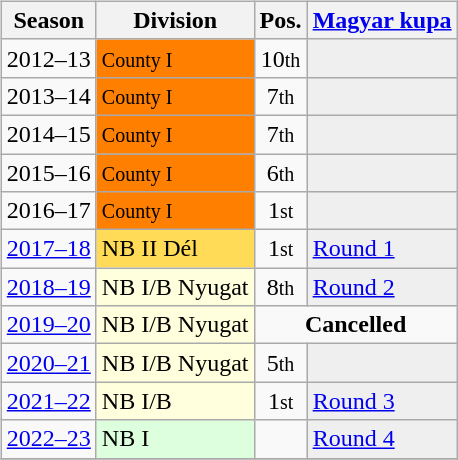<table>
<tr>
<td style="vertical-align:top"><br><table class="wikitable text-align:center">
<tr>
<th>Season</th>
<th>Division</th>
<th>Pos.</th>
<th><a href='#'>Magyar kupa</a></th>
</tr>
<tr>
<td style="text-align:center">2012–13</td>
<td style="background:#ff7f00"><small>County I</small></td>
<td style="text-align:center">10<small>th</small></td>
<td style="background:#efefef;"></td>
</tr>
<tr>
<td style="text-align:center">2013–14</td>
<td style="background:#ff7f00"><small>County I</small></td>
<td style="text-align:center">7<small>th</small></td>
<td style="background:#efefef;"></td>
</tr>
<tr>
<td style="text-align:center">2014–15</td>
<td style="background:#ff7f00"><small>County I</small></td>
<td style="text-align:center">7<small>th</small></td>
<td style="background:#efefef;"></td>
</tr>
<tr>
<td style="text-align:center">2015–16</td>
<td style="background:#ff7f00"><small>County I</small></td>
<td style="text-align:center">6<small>th</small></td>
<td style="background:#efefef;"></td>
</tr>
<tr>
<td style="text-align:center">2016–17</td>
<td style="background:#ff7f00"><small>County I</small> </td>
<td style="text-align:center">1<small>st</small></td>
<td style="background:#efefef;"></td>
</tr>
<tr>
<td><a href='#'>2017–18</a></td>
<td style="background:#ffdb58">NB II Dél </td>
<td style="text-align:center">1<small>st</small></td>
<td style="background:#efefef;"><a href='#'>Round 1</a></td>
</tr>
<tr>
<td><a href='#'>2018–19</a></td>
<td style="background:#ffffdd">NB I/B Nyugat</td>
<td style="text-align:center">8<small>th</small></td>
<td style="background:#efefef;"><a href='#'>Round 2</a></td>
</tr>
<tr |->
<td><a href='#'>2019–20</a></td>
<td style="background:#ffffdd">NB I/B Nyugat</td>
<td colspan=2 style="text-align:center"><strong>Cancelled</strong></td>
</tr>
<tr>
<td><a href='#'>2020–21</a></td>
<td style="background:#ffffdd">NB I/B Nyugat</td>
<td style="text-align:center">5<small>th</small></td>
<td style="background:#efefef;"></td>
</tr>
<tr>
<td><a href='#'>2021–22</a></td>
<td style="background:#ffffdd">NB I/B </td>
<td style="text-align:center">1<small>st</small></td>
<td style="background:#efefef;"><a href='#'>Round 3</a></td>
</tr>
<tr>
<td><a href='#'>2022–23</a></td>
<td style="background:#ddffdd">NB I</td>
<td style="text-align:center"></td>
<td style="background:#efefef;"><a href='#'>Round 4</a></td>
</tr>
<tr>
</tr>
</table>
</td>
</tr>
</table>
